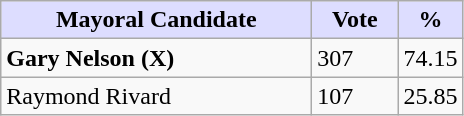<table class="wikitable">
<tr>
<th style="background:#ddf; width:200px;">Mayoral Candidate </th>
<th style="background:#ddf; width:50px;">Vote</th>
<th style="background:#ddf; width:30px;">%</th>
</tr>
<tr>
<td><strong>Gary Nelson (X)</strong></td>
<td>307</td>
<td>74.15</td>
</tr>
<tr>
<td>Raymond Rivard</td>
<td>107</td>
<td>25.85</td>
</tr>
</table>
